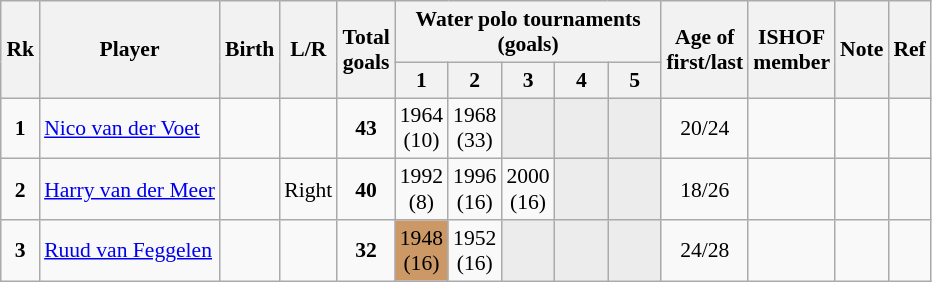<table class="wikitable sortable" style="text-align: center; font-size: 90%; margin-left: 1em;">
<tr>
<th rowspan="2">Rk</th>
<th rowspan="2">Player</th>
<th rowspan="2">Birth</th>
<th rowspan="2">L/R</th>
<th rowspan="2">Total<br>goals</th>
<th colspan="5">Water polo tournaments<br>(goals)</th>
<th rowspan="2">Age of<br>first/last</th>
<th rowspan="2">ISHOF<br>member</th>
<th rowspan="2">Note</th>
<th rowspan="2" class="unsortable">Ref</th>
</tr>
<tr>
<th>1</th>
<th style="width: 2em;" class="unsortable">2</th>
<th style="width: 2em;" class="unsortable">3</th>
<th style="width: 2em;" class="unsortable">4</th>
<th style="width: 2em;" class="unsortable">5</th>
</tr>
<tr>
<td><strong>1</strong></td>
<td style="text-align: left;" data-sort-value="Voet, Nico Van Der"><a href='#'>Nico van der Voet</a></td>
<td></td>
<td></td>
<td><strong>43</strong></td>
<td>1964<br>(10)</td>
<td>1968<br>(33)</td>
<td style="background-color: #ececec;"></td>
<td style="background-color: #ececec;"></td>
<td style="background-color: #ececec;"></td>
<td>20/24</td>
<td></td>
<td style="text-align: left;"></td>
<td></td>
</tr>
<tr>
<td><strong>2</strong></td>
<td style="text-align: left;" data-sort-value="Meer, Harry Van Der"><a href='#'>Harry van der Meer</a></td>
<td></td>
<td>Right</td>
<td><strong>40</strong></td>
<td>1992<br>(8)</td>
<td>1996<br>(16)</td>
<td>2000<br>(16)</td>
<td style="background-color: #ececec;"></td>
<td style="background-color: #ececec;"></td>
<td>18/26</td>
<td></td>
<td style="text-align: left;"></td>
<td></td>
</tr>
<tr>
<td><strong>3</strong></td>
<td style="text-align: left;" data-sort-value="Feggelen, Ruud Van"><a href='#'>Ruud van Feggelen</a></td>
<td></td>
<td></td>
<td><strong>32</strong></td>
<td style="background-color: #cc9966;">1948<br>(16)</td>
<td>1952<br>(16)</td>
<td style="background-color: #ececec;"></td>
<td style="background-color: #ececec;"></td>
<td style="background-color: #ececec;"></td>
<td>24/28</td>
<td></td>
<td style="text-align: left;"></td>
<td></td>
</tr>
</table>
